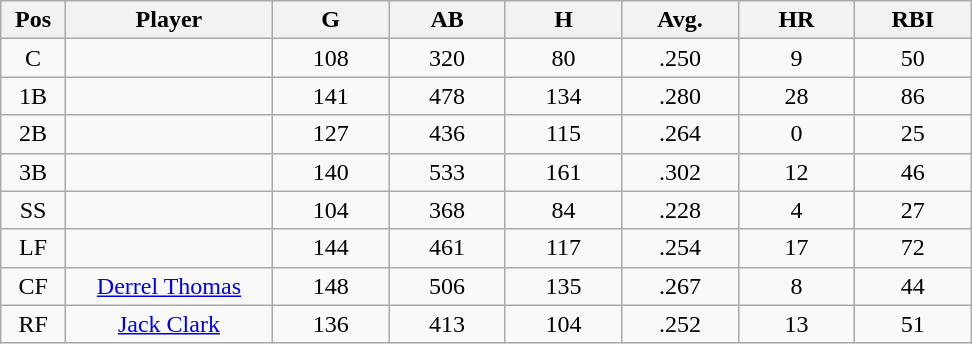<table class="wikitable sortable">
<tr>
<th bgcolor="#DDDDFF" width="5%">Pos</th>
<th bgcolor="#DDDDFF" width="16%">Player</th>
<th bgcolor="#DDDDFF" width="9%">G</th>
<th bgcolor="#DDDDFF" width="9%">AB</th>
<th bgcolor="#DDDDFF" width="9%">H</th>
<th bgcolor="#DDDDFF" width="9%">Avg.</th>
<th bgcolor="#DDDDFF" width="9%">HR</th>
<th bgcolor="#DDDDFF" width="9%">RBI</th>
</tr>
<tr align="center">
<td>C</td>
<td></td>
<td>108</td>
<td>320</td>
<td>80</td>
<td>.250</td>
<td>9</td>
<td>50</td>
</tr>
<tr align="center">
<td>1B</td>
<td></td>
<td>141</td>
<td>478</td>
<td>134</td>
<td>.280</td>
<td>28</td>
<td>86</td>
</tr>
<tr align="center">
<td>2B</td>
<td></td>
<td>127</td>
<td>436</td>
<td>115</td>
<td>.264</td>
<td>0</td>
<td>25</td>
</tr>
<tr align="center">
<td>3B</td>
<td></td>
<td>140</td>
<td>533</td>
<td>161</td>
<td>.302</td>
<td>12</td>
<td>46</td>
</tr>
<tr align="center">
<td>SS</td>
<td></td>
<td>104</td>
<td>368</td>
<td>84</td>
<td>.228</td>
<td>4</td>
<td>27</td>
</tr>
<tr align="center">
<td>LF</td>
<td></td>
<td>144</td>
<td>461</td>
<td>117</td>
<td>.254</td>
<td>17</td>
<td>72</td>
</tr>
<tr align="center">
<td>CF</td>
<td><a href='#'>Derrel Thomas</a></td>
<td>148</td>
<td>506</td>
<td>135</td>
<td>.267</td>
<td>8</td>
<td>44</td>
</tr>
<tr align=center>
<td>RF</td>
<td><a href='#'>Jack Clark</a></td>
<td>136</td>
<td>413</td>
<td>104</td>
<td>.252</td>
<td>13</td>
<td>51</td>
</tr>
</table>
